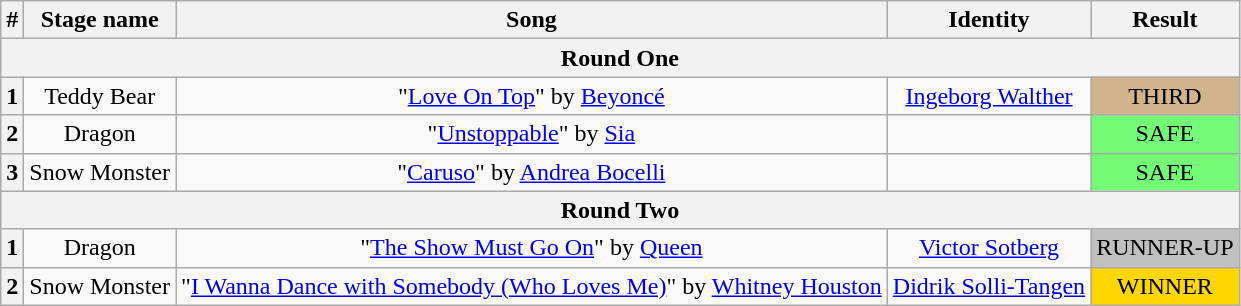<table class="wikitable plainrowheaders" style="text-align: center;">
<tr>
<th>#</th>
<th>Stage name</th>
<th>Song</th>
<th>Identity</th>
<th>Result</th>
</tr>
<tr>
<th colspan="5">Round One</th>
</tr>
<tr>
<th>1</th>
<td>Teddy Bear</td>
<td>"<a href='#'>Love On Top</a>" by <a href='#'>Beyoncé</a></td>
<td><a href='#'>Ingeborg Walther</a></td>
<td bgcolor=tan>THIRD</td>
</tr>
<tr>
<th>2</th>
<td>Dragon</td>
<td>"<a href='#'>Unstoppable</a>" by <a href='#'>Sia</a></td>
<td></td>
<td bgcolor="#73FB76">SAFE</td>
</tr>
<tr>
<th>3</th>
<td>Snow Monster</td>
<td>"<a href='#'>Caruso</a>" by <a href='#'>Andrea Bocelli</a></td>
<td></td>
<td bgcolor="#73FB76">SAFE</td>
</tr>
<tr>
<th colspan="5">Round Two</th>
</tr>
<tr>
<th>1</th>
<td>Dragon</td>
<td>"<a href='#'>The Show Must Go On</a>" by <a href='#'>Queen</a></td>
<td><a href='#'>Victor Sotberg</a></td>
<td bgcolor=silver>RUNNER-UP</td>
</tr>
<tr>
<th>2</th>
<td>Snow Monster</td>
<td>"<a href='#'>I Wanna Dance with Somebody (Who Loves Me)</a>" by <a href='#'>Whitney Houston</a></td>
<td><a href='#'>Didrik Solli-Tangen</a></td>
<td bgcolor=gold>WINNER</td>
</tr>
</table>
